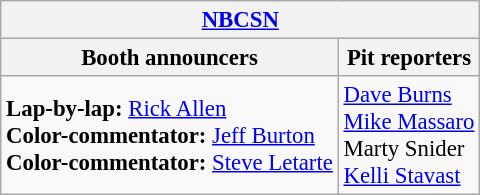<table class="wikitable" style="font-size: 95%;">
<tr>
<th colspan="2"><a href='#'>NBCSN</a></th>
</tr>
<tr>
<th>Booth announcers</th>
<th>Pit reporters</th>
</tr>
<tr>
<td><strong>Lap-by-lap:</strong> <a href='#'>Rick Allen</a><br><strong>Color-commentator:</strong> <a href='#'>Jeff Burton</a><br><strong>Color-commentator:</strong> <a href='#'>Steve Letarte</a></td>
<td><a href='#'>Dave Burns</a><br><a href='#'>Mike Massaro</a><br>Marty Snider<br><a href='#'>Kelli Stavast</a></td>
</tr>
</table>
